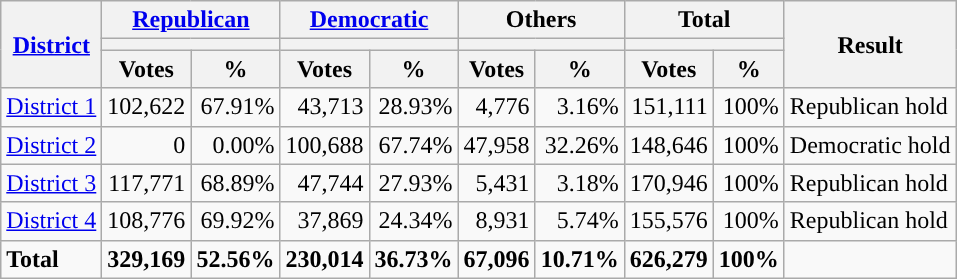<table class="wikitable plainrowheaders sortable" style="font-size:100%; text-align:right;">
<tr>
<th scope=col rowspan=3><a href='#'>District</a></th>
<th scope=col colspan=2><a href='#'>Republican</a></th>
<th scope=col colspan=2><a href='#'>Democratic</a></th>
<th scope=col colspan=2>Others</th>
<th scope=col colspan=2>Total</th>
<th scope=col rowspan=3>Result</th>
</tr>
<tr>
<th scope=col colspan=2 style="background:"></th>
<th scope=col colspan=2 style="background:"></th>
<th scope=col colspan=2></th>
<th scope=col colspan=2></th>
</tr>
<tr>
<th scope=col data-sort-type="number">Votes</th>
<th scope=col data-sort-type="number">%</th>
<th scope=col data-sort-type="number">Votes</th>
<th scope=col data-sort-type="number">%</th>
<th scope=col data-sort-type="number">Votes</th>
<th scope=col data-sort-type="number">%</th>
<th scope=col data-sort-type="number">Votes</th>
<th scope=col data-sort-type="number">%</th>
</tr>
<tr>
<td align=left><a href='#'>District 1</a></td>
<td>102,622</td>
<td>67.91%</td>
<td>43,713</td>
<td>28.93%</td>
<td>4,776</td>
<td>3.16%</td>
<td>151,111</td>
<td>100%</td>
<td align=left>Republican hold</td>
</tr>
<tr>
<td align=left><a href='#'>District 2</a></td>
<td>0</td>
<td>0.00%</td>
<td>100,688</td>
<td>67.74%</td>
<td>47,958</td>
<td>32.26%</td>
<td>148,646</td>
<td>100%</td>
<td align=left>Democratic hold</td>
</tr>
<tr>
<td align=left><a href='#'>District 3</a></td>
<td>117,771</td>
<td>68.89%</td>
<td>47,744</td>
<td>27.93%</td>
<td>5,431</td>
<td>3.18%</td>
<td>170,946</td>
<td>100%</td>
<td align=left>Republican hold</td>
</tr>
<tr>
<td align=left><a href='#'>District 4</a></td>
<td>108,776</td>
<td>69.92%</td>
<td>37,869</td>
<td>24.34%</td>
<td>8,931</td>
<td>5.74%</td>
<td>155,576</td>
<td>100%</td>
<td align=left>Republican hold</td>
</tr>
<tr class="sortbottom" style="font-weight:bold">
<td align=left>Total</td>
<td>329,169</td>
<td>52.56%</td>
<td>230,014</td>
<td>36.73%</td>
<td>67,096</td>
<td>10.71%</td>
<td>626,279</td>
<td>100%</td>
<td></td>
</tr>
</table>
